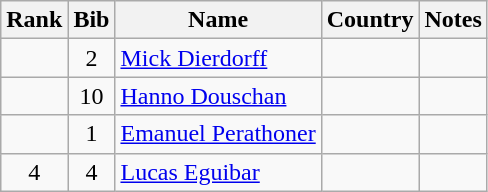<table class="wikitable" style="text-align:center;">
<tr>
<th>Rank</th>
<th>Bib</th>
<th>Name</th>
<th>Country</th>
<th>Notes</th>
</tr>
<tr>
<td></td>
<td>2</td>
<td align=left><a href='#'>Mick Dierdorff</a></td>
<td align=left></td>
<td></td>
</tr>
<tr>
<td></td>
<td>10</td>
<td align=left><a href='#'>Hanno Douschan</a></td>
<td align=left></td>
<td></td>
</tr>
<tr>
<td></td>
<td>1</td>
<td align=left><a href='#'>Emanuel Perathoner</a></td>
<td align=left></td>
<td></td>
</tr>
<tr>
<td>4</td>
<td>4</td>
<td align=left><a href='#'>Lucas Eguibar</a></td>
<td align=left></td>
<td></td>
</tr>
</table>
